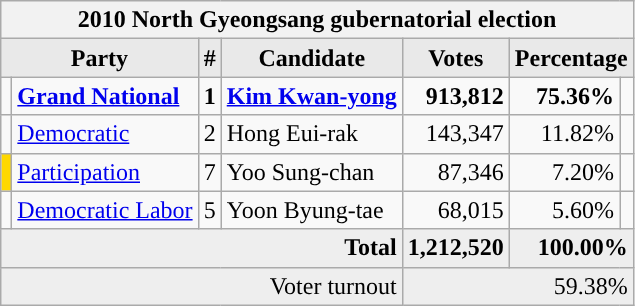<table class="wikitable">
<tr>
<th colspan="7">2010 North Gyeongsang gubernatorial election</th>
</tr>
<tr>
<th style="background-color:#E9E9E9" colspan=2>Party</th>
<th style="background-color:#E9E9E9">#</th>
<th style="background-color:#E9E9E9">Candidate</th>
<th style="background-color:#E9E9E9">Votes</th>
<th style="background-color:#E9E9E9" colspan=2>Percentage</th>
</tr>
<tr style="font-weight:bold">
<td></td>
<td align=left><a href='#'>Grand National</a></td>
<td align=center>1</td>
<td align=left><a href='#'>Kim Kwan-yong</a></td>
<td align=right>913,812</td>
<td align=right>75.36%</td>
<td align=right></td>
</tr>
<tr>
<td></td>
<td align=left><a href='#'>Democratic</a></td>
<td align=center>2</td>
<td align=left>Hong Eui-rak</td>
<td align=right>143,347</td>
<td align=right>11.82%</td>
<td align=right></td>
</tr>
<tr>
<td bgcolor="#FFD800"></td>
<td align=left><a href='#'>Participation</a></td>
<td align=center>7</td>
<td align=left>Yoo Sung-chan</td>
<td align=right>87,346</td>
<td align=right>7.20%</td>
<td align=right></td>
</tr>
<tr>
<td></td>
<td align=left><a href='#'>Democratic Labor</a></td>
<td align=center>5</td>
<td align=left>Yoon Byung-tae</td>
<td align=right>68,015</td>
<td align=right>5.60%</td>
<td align=right></td>
</tr>
<tr bgcolor="#EEEEEE" style="font-weight:bold">
<td colspan="4" align=right>Total</td>
<td align=right>1,212,520</td>
<td align=right colspan=2>100.00%</td>
</tr>
<tr bgcolor="#EEEEEE">
<td colspan="4" align="right">Voter turnout</td>
<td colspan="3" align="right">59.38%</td>
</tr>
</table>
